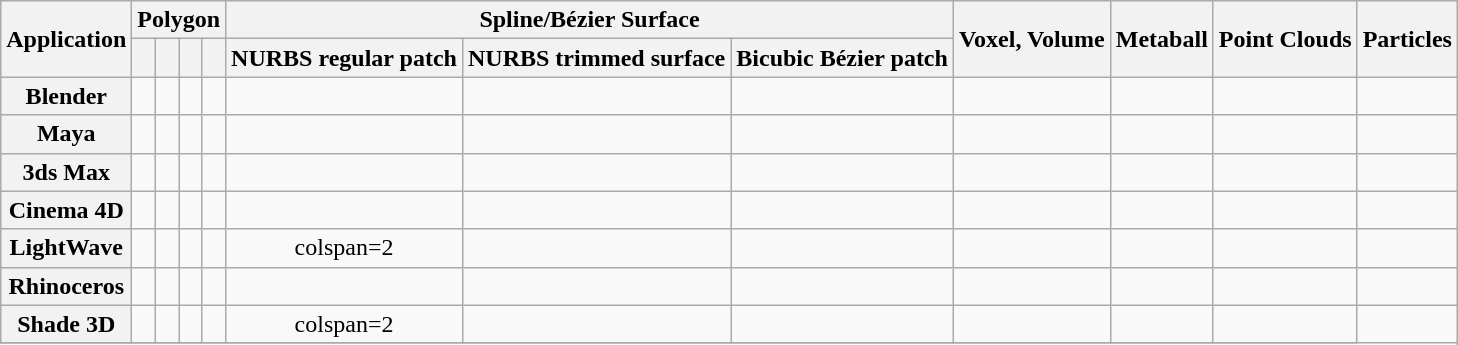<table class="sortable sort-under wikitable" style="text-align: center; ">
<tr>
<th rowspan=2>Application</th>
<th colspan=4>Polygon</th>
<th colspan=3>Spline/Bézier Surface</th>
<th rowspan=2>Voxel, Volume</th>
<th rowspan=2>Metaball</th>
<th rowspan=2>Point Clouds</th>
<th rowspan=2>Particles </th>
</tr>
<tr>
<th></th>
<th></th>
<th></th>
<th> </th>
<th>NURBS regular patch</th>
<th>NURBS trimmed surface</th>
<th>Bicubic Bézier patch</th>
</tr>
<tr>
<th>Blender</th>
<td></td>
<td></td>
<td></td>
<td></td>
<td></td>
<td></td>
<td></td>
<td></td>
<td></td>
<td></td>
<td></td>
</tr>
<tr>
<th>Maya</th>
<td></td>
<td></td>
<td></td>
<td></td>
<td></td>
<td></td>
<td></td>
<td></td>
<td></td>
<td></td>
<td></td>
</tr>
<tr>
<th>3ds Max</th>
<td></td>
<td></td>
<td></td>
<td></td>
<td></td>
<td></td>
<td></td>
<td></td>
<td></td>
<td></td>
<td></td>
</tr>
<tr>
<th>Cinema 4D </th>
<td></td>
<td></td>
<td></td>
<td></td>
<td></td>
<td></td>
<td></td>
<td></td>
<td></td>
<td></td>
<td></td>
</tr>
<tr>
<th>LightWave</th>
<td></td>
<td></td>
<td></td>
<td></td>
<td>colspan=2 </td>
<td></td>
<td></td>
<td></td>
<td></td>
<td></td>
</tr>
<tr>
<th>Rhinoceros</th>
<td></td>
<td></td>
<td></td>
<td></td>
<td></td>
<td></td>
<td></td>
<td></td>
<td></td>
<td></td>
<td></td>
</tr>
<tr>
<th>Shade 3D</th>
<td></td>
<td></td>
<td></td>
<td></td>
<td>colspan=2 </td>
<td></td>
<td></td>
<td></td>
<td></td>
<td></td>
</tr>
<tr>
</tr>
</table>
